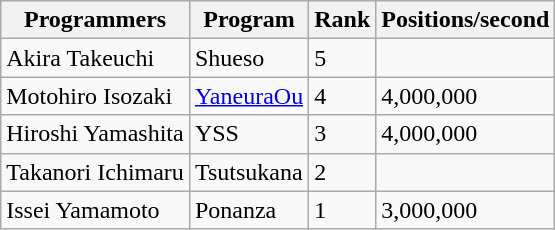<table class="wikitable">
<tr>
<th>Programmers</th>
<th>Program</th>
<th>Rank</th>
<th>Positions/second</th>
</tr>
<tr>
<td>Akira Takeuchi</td>
<td>Shueso</td>
<td>5</td>
<td></td>
</tr>
<tr>
<td>Motohiro Isozaki</td>
<td><a href='#'>YaneuraOu</a></td>
<td>4</td>
<td>4,000,000</td>
</tr>
<tr>
<td>Hiroshi Yamashita</td>
<td>YSS</td>
<td>3</td>
<td>4,000,000</td>
</tr>
<tr>
<td>Takanori Ichimaru</td>
<td>Tsutsukana</td>
<td>2</td>
<td></td>
</tr>
<tr>
<td>Issei Yamamoto</td>
<td>Ponanza</td>
<td>1</td>
<td>3,000,000</td>
</tr>
</table>
